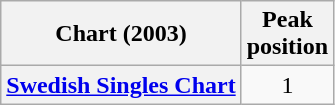<table class="wikitable plainrowheaders">
<tr>
<th scope="col">Chart (2003)</th>
<th scope="col">Peak<br>position</th>
</tr>
<tr>
<th scope="row"><a href='#'>Swedish Singles Chart</a></th>
<td style="text-align:center;">1</td>
</tr>
</table>
